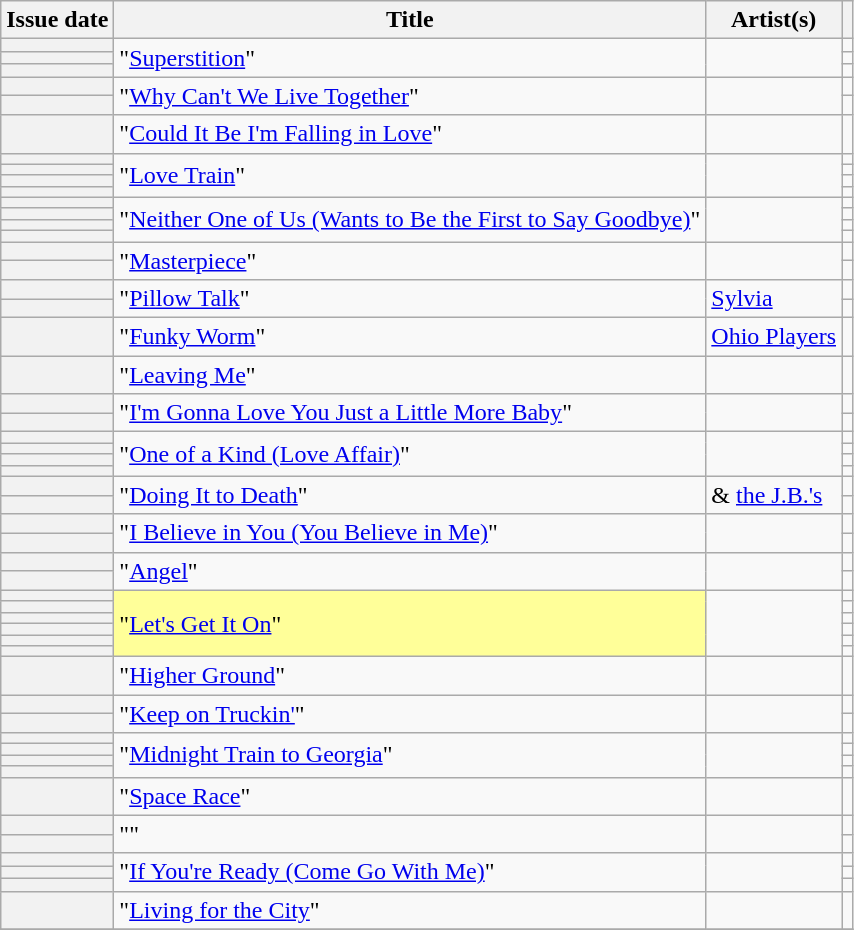<table class="wikitable sortable plainrowheaders">
<tr>
<th scope="col">Issue date</th>
<th scope="col">Title</th>
<th scope="col">Artist(s)</th>
<th scope="col" class="unsortable"></th>
</tr>
<tr>
<th scope=row></th>
<td rowspan="3">"<a href='#'>Superstition</a>"</td>
<td rowspan="3"></td>
<td align=center></td>
</tr>
<tr>
<th scope=row></th>
<td align=center></td>
</tr>
<tr>
<th scope=row></th>
<td align=center></td>
</tr>
<tr>
<th scope=row></th>
<td rowspan="2">"<a href='#'>Why Can't We Live Together</a>"</td>
<td rowspan="2"></td>
<td align=center></td>
</tr>
<tr>
<th scope=row></th>
<td align=center></td>
</tr>
<tr>
<th scope=row></th>
<td>"<a href='#'>Could It Be I'm Falling in Love</a>"</td>
<td></td>
<td align=center></td>
</tr>
<tr>
<th scope=row></th>
<td rowspan="4">"<a href='#'>Love Train</a>"</td>
<td rowspan="4"></td>
<td align=center></td>
</tr>
<tr>
<th scope=row></th>
<td align=center></td>
</tr>
<tr>
<th scope=row></th>
<td align=center></td>
</tr>
<tr>
<th scope=row></th>
<td align=center></td>
</tr>
<tr>
<th scope=row></th>
<td rowspan="4">"<a href='#'>Neither One of Us (Wants to Be the First to Say Goodbye)</a>"</td>
<td rowspan="4"></td>
<td align=center></td>
</tr>
<tr>
<th scope=row></th>
<td align=center></td>
</tr>
<tr>
<th scope=row></th>
<td align=center></td>
</tr>
<tr>
<th scope=row></th>
<td align=center></td>
</tr>
<tr>
<th scope=row></th>
<td rowspan="2">"<a href='#'>Masterpiece</a>"</td>
<td rowspan="2"></td>
<td align=center></td>
</tr>
<tr>
<th scope=row></th>
<td align=center></td>
</tr>
<tr>
<th scope=row></th>
<td rowspan="2">"<a href='#'>Pillow Talk</a>"</td>
<td rowspan="2"><a href='#'>Sylvia</a></td>
<td align=center></td>
</tr>
<tr>
<th scope=row></th>
<td align=center></td>
</tr>
<tr>
<th scope=row></th>
<td>"<a href='#'>Funky Worm</a>"</td>
<td><a href='#'>Ohio Players</a></td>
<td align=center></td>
</tr>
<tr>
<th scope=row></th>
<td>"<a href='#'>Leaving Me</a>"</td>
<td></td>
<td align=center></td>
</tr>
<tr>
<th scope=row></th>
<td rowspan="2">"<a href='#'>I'm Gonna Love You Just a Little More Baby</a>"</td>
<td rowspan="2"></td>
<td align=center></td>
</tr>
<tr>
<th scope=row></th>
<td align=center></td>
</tr>
<tr>
<th scope=row></th>
<td rowspan="4">"<a href='#'>One of a Kind (Love Affair)</a>"</td>
<td rowspan="4"></td>
<td align=center></td>
</tr>
<tr>
<th scope=row></th>
<td align=center></td>
</tr>
<tr>
<th scope=row></th>
<td align=center></td>
</tr>
<tr>
<th scope=row></th>
<td align=center></td>
</tr>
<tr>
<th scope=row></th>
<td rowspan="2">"<a href='#'>Doing It to Death</a>"</td>
<td rowspan="2"> & <a href='#'>the J.B.'s</a></td>
<td align=center></td>
</tr>
<tr>
<th scope=row></th>
<td align=center></td>
</tr>
<tr>
<th scope=row></th>
<td rowspan="2">"<a href='#'>I Believe in You (You Believe in Me)</a>"</td>
<td rowspan="2"></td>
<td align=center></td>
</tr>
<tr>
<th scope=row></th>
<td align=center></td>
</tr>
<tr>
<th scope=row></th>
<td rowspan="2">"<a href='#'>Angel</a>"</td>
<td rowspan="2"></td>
<td align=center></td>
</tr>
<tr>
<th scope=row></th>
<td align=center></td>
</tr>
<tr>
<th scope=row></th>
<td bgcolor=#FFFF99 rowspan="6">"<a href='#'>Let's Get It On</a>" </td>
<td rowspan="6"></td>
<td align=center></td>
</tr>
<tr>
<th scope=row></th>
<td align=center></td>
</tr>
<tr>
<th scope=row></th>
<td align=center></td>
</tr>
<tr>
<th scope=row></th>
<td align=center></td>
</tr>
<tr>
<th scope=row></th>
<td align=center></td>
</tr>
<tr>
<th scope=row></th>
<td align=center></td>
</tr>
<tr>
<th scope=row></th>
<td>"<a href='#'>Higher Ground</a>"</td>
<td></td>
<td align=center></td>
</tr>
<tr>
<th scope=row></th>
<td rowspan="2">"<a href='#'>Keep on Truckin'</a>"</td>
<td rowspan="2"></td>
<td align=center></td>
</tr>
<tr>
<th scope=row></th>
<td align=center></td>
</tr>
<tr>
<th scope=row></th>
<td rowspan="4">"<a href='#'>Midnight Train to Georgia</a>"</td>
<td rowspan="4"></td>
<td align=center></td>
</tr>
<tr>
<th scope=row></th>
<td align=center></td>
</tr>
<tr>
<th scope=row></th>
<td align=center></td>
</tr>
<tr>
<th scope=row></th>
<td align=center></td>
</tr>
<tr>
<th scope=row></th>
<td>"<a href='#'>Space Race</a>"</td>
<td></td>
<td align=center></td>
</tr>
<tr>
<th scope=row></th>
<td rowspan="2">""</td>
<td rowspan="2"></td>
<td align=center></td>
</tr>
<tr>
<th scope=row></th>
<td align=center></td>
</tr>
<tr>
<th scope=row></th>
<td rowspan="3">"<a href='#'>If You're Ready (Come Go With Me)</a>"</td>
<td rowspan="3"></td>
<td align=center></td>
</tr>
<tr>
<th scope=row></th>
<td align=center></td>
</tr>
<tr>
<th scope=row></th>
<td align=center></td>
</tr>
<tr>
<th scope=row></th>
<td>"<a href='#'>Living for the City</a>"</td>
<td></td>
<td align=center></td>
</tr>
<tr>
</tr>
</table>
